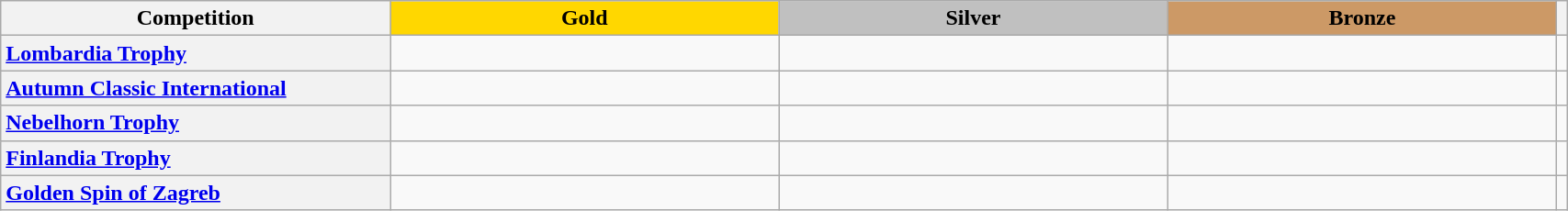<table class="wikitable unsortable" style="text-align:left; width:90%">
<tr>
<th scope="col" style="text-align:center; width:25%">Competition</th>
<td scope="col" style="text-align:center; width:25%; background:gold"><strong>Gold</strong></td>
<td scope="col" style="text-align:center; width:25%; background:silver"><strong>Silver</strong></td>
<td scope="col" style="text-align:center; width:25%; background:#c96"><strong>Bronze</strong></td>
<th scope="col" style="text-align:center"></th>
</tr>
<tr>
<th scope="row" style="text-align:left"> <a href='#'>Lombardia Trophy</a></th>
<td></td>
<td></td>
<td></td>
<td></td>
</tr>
<tr>
<th scope="row" style="text-align:left"> <a href='#'>Autumn Classic International</a></th>
<td></td>
<td></td>
<td></td>
<td></td>
</tr>
<tr>
<th scope="row" style="text-align:left"> <a href='#'>Nebelhorn Trophy</a></th>
<td></td>
<td></td>
<td></td>
<td></td>
</tr>
<tr>
<th scope="row" style="text-align:left"> <a href='#'>Finlandia Trophy</a></th>
<td></td>
<td></td>
<td></td>
<td></td>
</tr>
<tr>
<th scope="row" style="text-align:left"> <a href='#'>Golden Spin of Zagreb</a></th>
<td></td>
<td></td>
<td></td>
<td></td>
</tr>
</table>
